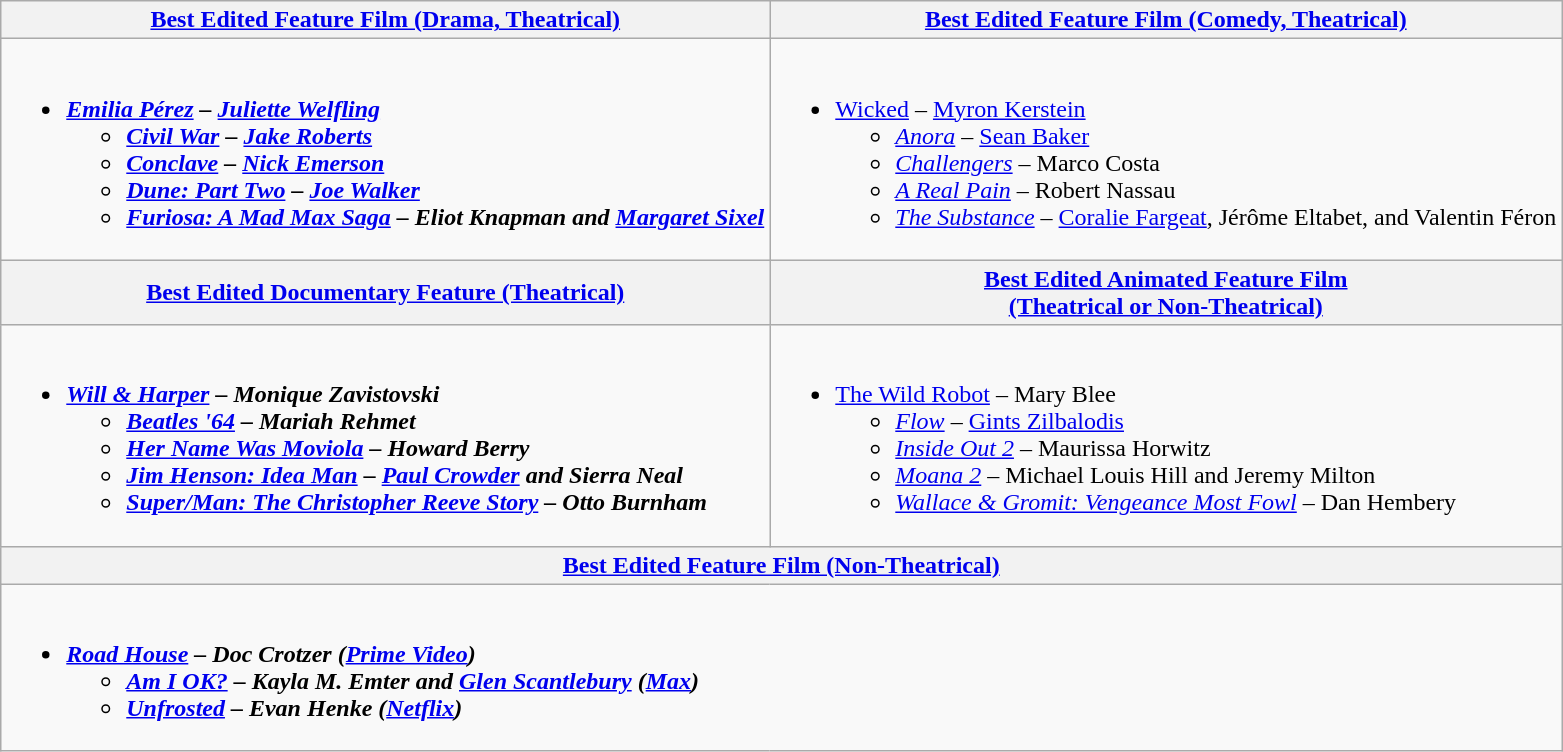<table class=wikitable style="width=100%">
<tr>
<th style="width=50%"><a href='#'>Best Edited Feature Film (Drama, Theatrical)</a></th>
<th style="width=50%"><a href='#'>Best Edited Feature Film (Comedy, Theatrical)</a></th>
</tr>
<tr>
<td valign="top"><br><ul><li><strong><em><a href='#'>Emilia Pérez</a><em> – <a href='#'>Juliette Welfling</a><strong><ul><li></em><a href='#'>Civil War</a><em> – <a href='#'>Jake Roberts</a></li><li></em><a href='#'>Conclave</a><em> – <a href='#'>Nick Emerson</a></li><li></em><a href='#'>Dune: Part Two</a><em> – <a href='#'>Joe Walker</a></li><li></em><a href='#'>Furiosa: A Mad Max Saga</a><em> – Eliot Knapman and <a href='#'>Margaret Sixel</a></li></ul></li></ul></td>
<td valign="top"><br><ul><li></em></strong><a href='#'>Wicked</a></em> – <a href='#'>Myron Kerstein</a></strong><ul><li><em><a href='#'>Anora</a></em> – <a href='#'>Sean Baker</a></li><li><em><a href='#'>Challengers</a></em> – Marco Costa</li><li><em><a href='#'>A Real Pain</a></em> – Robert Nassau</li><li><em><a href='#'>The Substance</a></em> – <a href='#'>Coralie Fargeat</a>, Jérôme Eltabet, and Valentin Féron</li></ul></li></ul></td>
</tr>
<tr>
<th style="width=50%"><a href='#'>Best Edited Documentary Feature (Theatrical)</a></th>
<th style="width=50%"><a href='#'>Best Edited Animated Feature Film<br>(Theatrical or Non-Theatrical)</a></th>
</tr>
<tr>
<td valign="top"><br><ul><li><strong><em><a href='#'>Will & Harper</a><em> – Monique Zavistovski<strong><ul><li></em><a href='#'>Beatles '64</a><em> – Mariah Rehmet</li><li></em><a href='#'>Her Name Was Moviola</a><em> – Howard Berry</li><li></em><a href='#'>Jim Henson: Idea Man</a><em> – <a href='#'>Paul Crowder</a> and Sierra Neal</li><li></em><a href='#'>Super/Man: The Christopher Reeve Story</a><em> – Otto Burnham</li></ul></li></ul></td>
<td valign="top"><br><ul><li></em></strong><a href='#'>The Wild Robot</a></em> – Mary Blee</strong><ul><li><em><a href='#'>Flow</a></em> – <a href='#'>Gints Zilbalodis</a></li><li><em><a href='#'>Inside Out 2</a></em> – Maurissa Horwitz</li><li><em><a href='#'>Moana 2</a></em> – Michael Louis Hill and Jeremy Milton</li><li><em><a href='#'>Wallace & Gromit: Vengeance Most Fowl</a></em> – Dan Hembery</li></ul></li></ul></td>
</tr>
<tr>
<th colspan="2" style="width=50%"><a href='#'>Best Edited Feature Film (Non-Theatrical)</a></th>
</tr>
<tr>
<td colspan="2" valign="top"><br><ul><li><strong><em><a href='#'>Road House</a><em> – Doc Crotzer (<a href='#'>Prime Video</a>)<strong><ul><li></em><a href='#'>Am I OK?</a><em> – Kayla M. Emter and <a href='#'>Glen Scantlebury</a> (<a href='#'>Max</a>)</li><li></em><a href='#'>Unfrosted</a><em> – Evan Henke (<a href='#'>Netflix</a>)</li></ul></li></ul></td>
</tr>
</table>
